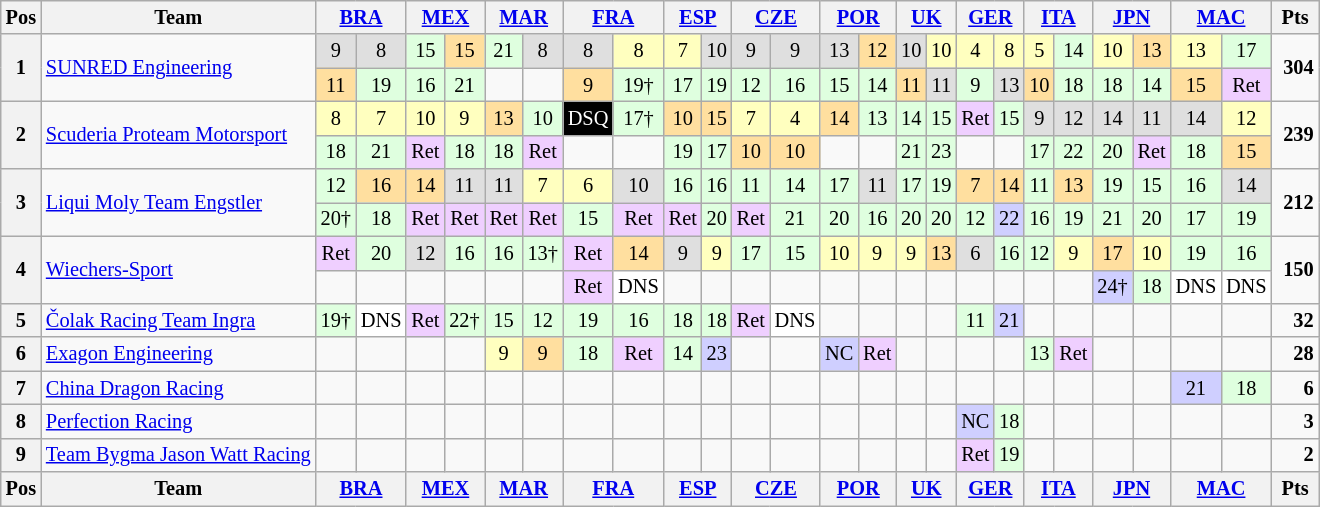<table align=left| class="wikitable" style="font-size: 85%; text-align: center">
<tr valign="top">
<th valign=middle>Pos</th>
<th valign=middle>Team</th>
<th colspan=2><a href='#'>BRA</a><br></th>
<th colspan=2><a href='#'>MEX</a><br></th>
<th colspan=2><a href='#'>MAR</a><br></th>
<th colspan=2><a href='#'>FRA</a><br></th>
<th colspan=2><a href='#'>ESP</a><br></th>
<th colspan=2><a href='#'>CZE</a><br></th>
<th colspan=2><a href='#'>POR</a><br></th>
<th colspan=2><a href='#'>UK</a><br></th>
<th colspan=2><a href='#'>GER</a><br></th>
<th colspan=2><a href='#'>ITA</a><br></th>
<th colspan=2><a href='#'>JPN</a><br></th>
<th colspan=2><a href='#'>MAC</a><br></th>
<th valign=middle> Pts </th>
</tr>
<tr>
<th rowspan=2>1</th>
<td align="left" rowspan=2> <a href='#'>SUNRED Engineering</a></td>
<td style="background:#dfdfdf;">9</td>
<td style="background:#dfdfdf;">8</td>
<td style="background:#dfffdf;">15</td>
<td style="background:#ffdf9f;">15</td>
<td style="background:#dfffdf;">21</td>
<td style="background:#dfdfdf;">8</td>
<td style="background:#dfdfdf;">8</td>
<td style="background:#ffffbf;">8</td>
<td style="background:#ffffbf;">7</td>
<td style="background:#dfdfdf;">10</td>
<td style="background:#dfdfdf;">9</td>
<td style="background:#dfdfdf;">9</td>
<td style="background:#dfdfdf;">13</td>
<td style="background:#ffdf9f;">12</td>
<td style="background:#dfdfdf;">10</td>
<td style="background:#ffffbf;">10</td>
<td style="background:#ffffbf;">4</td>
<td style="background:#ffffbf;">8</td>
<td style="background:#ffffbf;">5</td>
<td style="background:#dfffdf;">14</td>
<td style="background:#ffffbf;">10</td>
<td style="background:#ffdf9f;">13</td>
<td style="background:#ffffbf;">13</td>
<td style="background:#dfffdf;">17</td>
<td align="right" rowspan=2><strong>304</strong></td>
</tr>
<tr>
<td style="background:#ffdf9f;">11</td>
<td style="background:#dfffdf;">19</td>
<td style="background:#dfffdf;">16</td>
<td style="background:#dfffdf;">21</td>
<td></td>
<td></td>
<td style="background:#ffdf9f;">9</td>
<td style="background:#dfffdf;">19†</td>
<td style="background:#dfffdf;">17</td>
<td style="background:#dfffdf;">19</td>
<td style="background:#dfffdf;">12</td>
<td style="background:#dfffdf;">16</td>
<td style="background:#dfffdf;">15</td>
<td style="background:#dfffdf;">14</td>
<td style="background:#ffdf9f;">11</td>
<td style="background:#dfdfdf;">11</td>
<td style="background:#dfffdf;">9</td>
<td style="background:#dfdfdf;">13</td>
<td style="background:#ffdf9f;">10</td>
<td style="background:#dfffdf;">18</td>
<td style="background:#dfffdf;">18</td>
<td style="background:#dfffdf;">14</td>
<td style="background:#ffdf9f;">15</td>
<td style="background:#efcfff;">Ret</td>
</tr>
<tr>
<th rowspan=2>2</th>
<td align="left" rowspan=2> <a href='#'>Scuderia Proteam Motorsport</a></td>
<td style="background:#ffffbf;">8</td>
<td style="background:#ffffbf;">7</td>
<td style="background:#ffffbf;">10</td>
<td style="background:#ffffbf;">9</td>
<td style="background:#ffdf9f;">13</td>
<td style="background:#dfffdf;">10</td>
<td style="background:black; color:white;">DSQ</td>
<td style="background:#dfffdf;">17†</td>
<td style="background:#ffdf9f;">10</td>
<td style="background:#ffdf9f;">15</td>
<td style="background:#ffffbf;">7</td>
<td style="background:#ffffbf;">4</td>
<td style="background:#ffdf9f;">14</td>
<td style="background:#dfffdf;">13</td>
<td style="background:#dfffdf;">14</td>
<td style="background:#dfffdf;">15</td>
<td style="background:#efcfff;">Ret</td>
<td style="background:#dfffdf;">15</td>
<td style="background:#dfdfdf;">9</td>
<td style="background:#dfdfdf;">12</td>
<td style="background:#dfdfdf;">14</td>
<td style="background:#dfdfdf;">11</td>
<td style="background:#dfdfdf;">14</td>
<td style="background:#ffffbf;">12</td>
<td align="right" rowspan=2><strong>239</strong></td>
</tr>
<tr>
<td style="background:#dfffdf;">18</td>
<td style="background:#dfffdf;">21</td>
<td style="background:#efcfff;">Ret</td>
<td style="background:#dfffdf;">18</td>
<td style="background:#dfffdf;">18</td>
<td style="background:#efcfff;">Ret</td>
<td></td>
<td></td>
<td style="background:#dfffdf;">19</td>
<td style="background:#dfffdf;">17</td>
<td style="background:#ffdf9f;">10</td>
<td style="background:#ffdf9f;">10</td>
<td></td>
<td></td>
<td style="background:#dfffdf;">21</td>
<td style="background:#dfffdf;">23</td>
<td></td>
<td></td>
<td style="background:#dfffdf;">17</td>
<td style="background:#dfffdf;">22</td>
<td style="background:#dfffdf;">20</td>
<td style="background:#efcfff;">Ret</td>
<td style="background:#dfffdf;">18</td>
<td style="background:#ffdf9f;">15</td>
</tr>
<tr>
<th rowspan=2>3</th>
<td align="left" rowspan=2> <a href='#'>Liqui Moly Team Engstler</a></td>
<td style="background:#dfffdf;">12</td>
<td style="background:#ffdf9f;">16</td>
<td style="background:#ffdf9f;">14</td>
<td style="background:#dfdfdf;">11</td>
<td style="background:#dfdfdf;">11</td>
<td style="background:#ffffbf;">7</td>
<td style="background:#ffffbf;">6</td>
<td style="background:#dfdfdf;">10</td>
<td style="background:#dfffdf;">16</td>
<td style="background:#dfffdf;">16</td>
<td style="background:#dfffdf;">11</td>
<td style="background:#dfffdf;">14</td>
<td style="background:#dfffdf;">17</td>
<td style="background:#dfdfdf;">11</td>
<td style="background:#dfffdf;">17</td>
<td style="background:#dfffdf;">19</td>
<td style="background:#ffdf9f;">7</td>
<td style="background:#ffdf9f;">14</td>
<td style="background:#dfffdf;">11</td>
<td style="background:#ffdf9f;">13</td>
<td style="background:#dfffdf;">19</td>
<td style="background:#dfffdf;">15</td>
<td style="background:#dfffdf;">16</td>
<td style="background:#dfdfdf;">14</td>
<td align="right" rowspan=2><strong>212</strong></td>
</tr>
<tr>
<td style="background:#dfffdf;">20†</td>
<td style="background:#dfffdf;">18</td>
<td style="background:#efcfff;">Ret</td>
<td style="background:#efcfff;">Ret</td>
<td style="background:#efcfff;">Ret</td>
<td style="background:#efcfff;">Ret</td>
<td style="background:#dfffdf;">15</td>
<td style="background:#efcfff;">Ret</td>
<td style="background:#efcfff;">Ret</td>
<td style="background:#dfffdf;">20</td>
<td style="background:#efcfff;">Ret</td>
<td style="background:#dfffdf;">21</td>
<td style="background:#dfffdf;">20</td>
<td style="background:#dfffdf;">16</td>
<td style="background:#dfffdf;">20</td>
<td style="background:#dfffdf;">20</td>
<td style="background:#dfffdf;">12</td>
<td style="background:#cfcfff;">22</td>
<td style="background:#dfffdf;">16</td>
<td style="background:#dfffdf;">19</td>
<td style="background:#dfffdf;">21</td>
<td style="background:#dfffdf;">20</td>
<td style="background:#dfffdf;">17</td>
<td style="background:#dfffdf;">19</td>
</tr>
<tr>
<th rowspan=2>4</th>
<td align="left" rowspan=2> <a href='#'>Wiechers-Sport</a></td>
<td style="background:#efcfff;">Ret</td>
<td style="background:#dfffdf;">20</td>
<td style="background:#dfdfdf;">12</td>
<td style="background:#dfffdf;">16</td>
<td style="background:#dfffdf;">16</td>
<td style="background:#dfffdf;">13†</td>
<td style="background:#efcfff;">Ret</td>
<td style="background:#ffdf9f;">14</td>
<td style="background:#dfdfdf;">9</td>
<td style="background:#ffffbf;">9</td>
<td style="background:#dfffdf;">17</td>
<td style="background:#dfffdf;">15</td>
<td style="background:#ffffbf;">10</td>
<td style="background:#ffffbf;">9</td>
<td style="background:#ffffbf;">9</td>
<td style="background:#ffdf9f;">13</td>
<td style="background:#dfdfdf;">6</td>
<td style="background:#dfffdf;">16</td>
<td style="background:#dfffdf;">12</td>
<td style="background:#ffffbf;">9</td>
<td style="background:#ffdf9f;">17</td>
<td style="background:#ffffbf;">10</td>
<td style="background:#dfffdf;">19</td>
<td style="background:#dfffdf;">16</td>
<td align="right" rowspan=2><strong>150</strong></td>
</tr>
<tr>
<td></td>
<td></td>
<td></td>
<td></td>
<td></td>
<td></td>
<td style="background:#efcfff;">Ret</td>
<td style="background:#ffffff;">DNS</td>
<td></td>
<td></td>
<td></td>
<td></td>
<td></td>
<td></td>
<td></td>
<td></td>
<td></td>
<td></td>
<td></td>
<td></td>
<td style="background:#cfcfff;">24†</td>
<td style="background:#dfffdf;">18</td>
<td style="background:#ffffff;">DNS</td>
<td style="background:#ffffff;">DNS</td>
</tr>
<tr>
<th>5</th>
<td align="left"> <a href='#'>Čolak Racing Team Ingra</a></td>
<td style="background:#dfffdf;">19†</td>
<td style="background:#ffffff;">DNS</td>
<td style="background:#efcfff;">Ret</td>
<td style="background:#dfffdf;">22†</td>
<td style="background:#dfffdf;">15</td>
<td style="background:#dfffdf;">12</td>
<td style="background:#dfffdf;">19</td>
<td style="background:#dfffdf;">16</td>
<td style="background:#dfffdf;">18</td>
<td style="background:#dfffdf;">18</td>
<td style="background:#efcfff;">Ret</td>
<td style="background:#ffffff;">DNS</td>
<td></td>
<td></td>
<td></td>
<td></td>
<td style="background:#dfffdf;">11</td>
<td style="background:#cfcfff;">21</td>
<td></td>
<td></td>
<td></td>
<td></td>
<td></td>
<td></td>
<td align="right"><strong>32</strong></td>
</tr>
<tr>
<th>6</th>
<td align="left"> <a href='#'>Exagon Engineering</a></td>
<td></td>
<td></td>
<td></td>
<td></td>
<td style="background:#ffffbf;">9</td>
<td style="background:#ffdf9f;">9</td>
<td style="background:#dfffdf;">18</td>
<td style="background:#efcfff;">Ret</td>
<td style="background:#dfffdf;">14</td>
<td style="background:#cfcfff;">23</td>
<td></td>
<td></td>
<td style="background:#cfcfff;">NC</td>
<td style="background:#efcfff;">Ret</td>
<td></td>
<td></td>
<td></td>
<td></td>
<td style="background:#dfffdf;">13</td>
<td style="background:#efcfff;">Ret</td>
<td></td>
<td></td>
<td></td>
<td></td>
<td align="right"><strong>28</strong></td>
</tr>
<tr>
<th>7</th>
<td align="left"> <a href='#'>China Dragon Racing</a></td>
<td></td>
<td></td>
<td></td>
<td></td>
<td></td>
<td></td>
<td></td>
<td></td>
<td></td>
<td></td>
<td></td>
<td></td>
<td></td>
<td></td>
<td></td>
<td></td>
<td></td>
<td></td>
<td></td>
<td></td>
<td></td>
<td></td>
<td style="background:#cfcfff;">21</td>
<td style="background:#dfffdf;">18</td>
<td align="right"><strong>6</strong></td>
</tr>
<tr>
<th>8</th>
<td align="left"> <a href='#'>Perfection Racing</a></td>
<td></td>
<td></td>
<td></td>
<td></td>
<td></td>
<td></td>
<td></td>
<td></td>
<td></td>
<td></td>
<td></td>
<td></td>
<td></td>
<td></td>
<td></td>
<td></td>
<td style="background:#cfcfff;">NC</td>
<td style="background:#dfffdf;">18</td>
<td></td>
<td></td>
<td></td>
<td></td>
<td></td>
<td></td>
<td align="right"><strong>3</strong></td>
</tr>
<tr>
<th>9</th>
<td align="left" nowrap> <a href='#'>Team Bygma Jason Watt Racing</a></td>
<td></td>
<td></td>
<td></td>
<td></td>
<td></td>
<td></td>
<td></td>
<td></td>
<td></td>
<td></td>
<td></td>
<td></td>
<td></td>
<td></td>
<td></td>
<td></td>
<td style="background:#efcfff;">Ret</td>
<td style="background:#dfffdf;">19</td>
<td></td>
<td></td>
<td></td>
<td></td>
<td></td>
<td></td>
<td align="right"><strong>2</strong></td>
</tr>
<tr valign="top">
<th valign=middle>Pos</th>
<th valign=middle>Team</th>
<th colspan=2><a href='#'>BRA</a><br></th>
<th colspan=2><a href='#'>MEX</a><br></th>
<th colspan=2><a href='#'>MAR</a><br></th>
<th colspan=2><a href='#'>FRA</a><br></th>
<th colspan=2><a href='#'>ESP</a><br></th>
<th colspan=2><a href='#'>CZE</a><br></th>
<th colspan=2><a href='#'>POR</a><br></th>
<th colspan=2><a href='#'>UK</a><br></th>
<th colspan=2><a href='#'>GER</a><br></th>
<th colspan=2><a href='#'>ITA</a><br></th>
<th colspan=2><a href='#'>JPN</a><br></th>
<th colspan=2><a href='#'>MAC</a><br></th>
<th valign=middle> Pts </th>
</tr>
</table>
